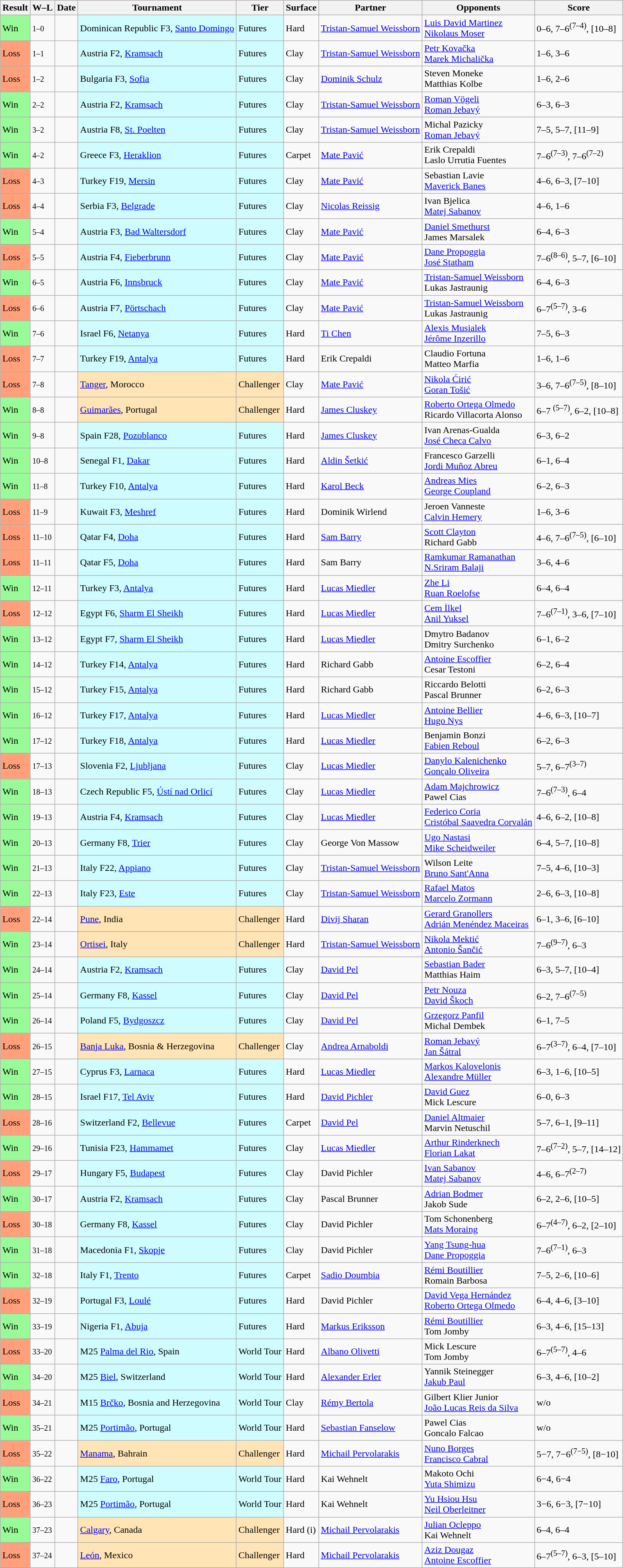<table class="sortable wikitable">
<tr>
<th>Result</th>
<th class="unsortable">W–L</th>
<th>Date</th>
<th>Tournament</th>
<th>Tier</th>
<th>Surface</th>
<th>Partner</th>
<th>Opponents</th>
<th class="unsortable">Score</th>
</tr>
<tr>
<td bgcolor=98FB98>Win</td>
<td><small>1–0</small></td>
<td></td>
<td style="background:#cffcff;">Dominican Republic F3, <a href='#'>Santo Domingo</a></td>
<td style="background:#cffcff;">Futures</td>
<td>Hard</td>
<td> <a href='#'>Tristan-Samuel Weissborn</a></td>
<td> <a href='#'>Luis David Martinez</a> <br>  <a href='#'>Nikolaus Moser</a></td>
<td>0–6, 7–6<sup>(7–4)</sup>, [10–8]</td>
</tr>
<tr>
<td bgcolor=FFA07A>Loss</td>
<td><small>1–1</small></td>
<td></td>
<td style="background:#cffcff;">Austria F2, <a href='#'>Kramsach</a></td>
<td style="background:#cffcff;">Futures</td>
<td>Clay</td>
<td> <a href='#'>Tristan-Samuel Weissborn</a></td>
<td> <a href='#'>Petr Kovačka</a> <br>  <a href='#'>Marek Michalička</a></td>
<td>1–6, 3–6</td>
</tr>
<tr>
<td bgcolor=FFA07A>Loss</td>
<td><small>1–2</small></td>
<td></td>
<td style="background:#cffcff;">Bulgaria F3, <a href='#'>Sofia</a></td>
<td style="background:#cffcff;">Futures</td>
<td>Clay</td>
<td> <a href='#'>Dominik Schulz</a></td>
<td> Steven Moneke <br>  Matthias Kolbe</td>
<td>1–6, 2–6</td>
</tr>
<tr>
<td bgcolor=98FB98>Win</td>
<td><small>2–2</small></td>
<td></td>
<td style="background:#cffcff;">Austria F2, <a href='#'>Kramsach</a></td>
<td style="background:#cffcff;">Futures</td>
<td>Clay</td>
<td> <a href='#'>Tristan-Samuel Weissborn</a></td>
<td> <a href='#'>Roman Vögeli</a> <br>  <a href='#'>Roman Jebavý</a></td>
<td>6–3, 6–3</td>
</tr>
<tr>
<td bgcolor=98FB98>Win</td>
<td><small>3–2</small></td>
<td></td>
<td style="background:#cffcff;">Austria F8, <a href='#'>St. Poelten</a></td>
<td style="background:#cffcff;">Futures</td>
<td>Clay</td>
<td> <a href='#'>Tristan-Samuel Weissborn</a></td>
<td> Michal Pazicky <br>  <a href='#'>Roman Jebavý</a></td>
<td>7–5, 5–7, [11–9]</td>
</tr>
<tr>
<td bgcolor=98FB98>Win</td>
<td><small>4–2</small></td>
<td></td>
<td style="background:#cffcff;">Greece F3, <a href='#'>Heraklion</a></td>
<td style="background:#cffcff;">Futures</td>
<td>Carpet</td>
<td> <a href='#'>Mate Pavić</a></td>
<td> Erik Crepaldi <br>  Laslo Urrutia Fuentes</td>
<td>7–6<sup>(7–3)</sup>, 7–6<sup>(7–2)</sup></td>
</tr>
<tr>
<td bgcolor=FFA07A>Loss</td>
<td><small>4–3</small></td>
<td></td>
<td style="background:#cffcff;">Turkey F19, <a href='#'>Mersin</a></td>
<td style="background:#cffcff;">Futures</td>
<td>Clay</td>
<td> <a href='#'>Mate Pavić</a></td>
<td> Sebastian Lavie <br>  <a href='#'>Maverick Banes</a></td>
<td>4–6, 6–3, [7–10]</td>
</tr>
<tr>
<td bgcolor=FFA07A>Loss</td>
<td><small>4–4</small></td>
<td></td>
<td style="background:#cffcff;">Serbia F3, <a href='#'>Belgrade</a></td>
<td style="background:#cffcff;">Futures</td>
<td>Clay</td>
<td> <a href='#'>Nicolas Reissig</a></td>
<td> Ivan Bjelica <br>  <a href='#'>Matej Sabanov</a></td>
<td>4–6, 1–6</td>
</tr>
<tr>
<td bgcolor=98FB98>Win</td>
<td><small>5–4</small></td>
<td></td>
<td style="background:#cffcff;">Austria F3, <a href='#'>Bad Waltersdorf</a></td>
<td style="background:#cffcff;">Futures</td>
<td>Clay</td>
<td> <a href='#'>Mate Pavić</a></td>
<td> <a href='#'>Daniel Smethurst</a> <br>  James Marsalek</td>
<td>6–4, 6–3</td>
</tr>
<tr>
<td bgcolor=FFA07A>Loss</td>
<td><small>5–5</small></td>
<td></td>
<td style="background:#cffcff;">Austria F4, <a href='#'>Fieberbrunn</a></td>
<td style="background:#cffcff;">Futures</td>
<td>Clay</td>
<td> <a href='#'>Mate Pavić</a></td>
<td> <a href='#'>Dane Propoggia</a> <br>  <a href='#'>José Statham</a></td>
<td>7–6<sup>(8–6)</sup>, 5–7, [6–10]</td>
</tr>
<tr>
<td bgcolor=98FB98>Win</td>
<td><small>6–5</small></td>
<td></td>
<td style="background:#cffcff;">Austria F6, <a href='#'>Innsbruck</a></td>
<td style="background:#cffcff;">Futures</td>
<td>Clay</td>
<td> <a href='#'>Mate Pavić</a></td>
<td> <a href='#'>Tristan-Samuel Weissborn</a> <br>  Lukas Jastraunig</td>
<td>6–4, 6–3</td>
</tr>
<tr>
<td bgcolor=FFA07A>Loss</td>
<td><small>6–6</small></td>
<td></td>
<td style="background:#cffcff;">Austria F7, <a href='#'>Pörtschach</a></td>
<td style="background:#cffcff;">Futures</td>
<td>Clay</td>
<td> <a href='#'>Mate Pavić</a></td>
<td> <a href='#'>Tristan-Samuel Weissborn</a> <br>  Lukas Jastraunig</td>
<td>6–7<sup>(5–7)</sup>, 3–6</td>
</tr>
<tr>
<td bgcolor=98FB98>Win</td>
<td><small>7–6</small></td>
<td></td>
<td style="background:#cffcff;">Israel F6, <a href='#'>Netanya</a></td>
<td style="background:#cffcff;">Futures</td>
<td>Hard</td>
<td> <a href='#'>Ti Chen</a></td>
<td> <a href='#'>Alexis Musialek</a> <br>  <a href='#'>Jérôme Inzerillo</a></td>
<td>7–5, 6–3</td>
</tr>
<tr>
<td bgcolor=FFA07A>Loss</td>
<td><small>7–7</small></td>
<td></td>
<td style="background:#cffcff;">Turkey F19, <a href='#'>Antalya</a></td>
<td style="background:#cffcff;">Futures</td>
<td>Hard</td>
<td> Erik Crepaldi</td>
<td> Claudio Fortuna <br>  Matteo Marfia</td>
<td>1–6, 1–6</td>
</tr>
<tr>
<td bgcolor=FFA07A>Loss</td>
<td><small>7–8</small></td>
<td><a href='#'></a></td>
<td style="background:moccasin;"><a href='#'>Tanger</a>, Morocco</td>
<td style="background:moccasin;">Challenger</td>
<td>Clay</td>
<td> <a href='#'>Mate Pavić</a></td>
<td> <a href='#'>Nikola Ćirić</a><br> <a href='#'>Goran Tošić</a></td>
<td>3–6, 7–6<sup>(7–5)</sup>, [8–10]</td>
</tr>
<tr>
<td bgcolor=98FB98>Win</td>
<td><small>8–8</small></td>
<td><a href='#'></a></td>
<td style="background:moccasin;"><a href='#'>Guimarães</a>, Portugal</td>
<td style="background:moccasin;">Challenger</td>
<td>Hard</td>
<td> <a href='#'>James Cluskey</a></td>
<td> <a href='#'>Roberto Ortega Olmedo</a><br> Ricardo Villacorta Alonso</td>
<td>6–7 <sup>(5–7)</sup>, 6–2, [10–8]</td>
</tr>
<tr>
<td bgcolor=98FB98>Win</td>
<td><small>9–8</small></td>
<td></td>
<td style="background:#cffcff;">Spain F28, <a href='#'>Pozoblanco</a></td>
<td style="background:#cffcff;">Futures</td>
<td>Hard</td>
<td> <a href='#'>James Cluskey</a></td>
<td> Ivan Arenas-Gualda <br>  <a href='#'>José Checa Calvo</a></td>
<td>6–3, 6–2</td>
</tr>
<tr>
<td bgcolor=98FB98>Win</td>
<td><small>10–8</small></td>
<td></td>
<td style="background:#cffcff;">Senegal F1, <a href='#'>Dakar</a></td>
<td style="background:#cffcff;">Futures</td>
<td>Hard</td>
<td> <a href='#'>Aldin Šetkić</a></td>
<td> Francesco Garzelli <br>  <a href='#'>Jordi Muñoz Abreu</a></td>
<td>6–1, 6–4</td>
</tr>
<tr>
<td bgcolor=98FB98>Win</td>
<td><small>11–8</small></td>
<td></td>
<td style="background:#cffcff;">Turkey F10, <a href='#'>Antalya</a></td>
<td style="background:#cffcff;">Futures</td>
<td>Hard</td>
<td> <a href='#'>Karol Beck</a></td>
<td> <a href='#'>Andreas Mies</a> <br>  <a href='#'>George Coupland</a></td>
<td>6–2, 6–3</td>
</tr>
<tr>
<td bgcolor=FFA07A>Loss</td>
<td><small>11–9</small></td>
<td></td>
<td style="background:#cffcff;">Kuwait F3, <a href='#'>Meshref</a></td>
<td style="background:#cffcff;">Futures</td>
<td>Hard</td>
<td> Dominik Wirlend</td>
<td> Jeroen Vanneste <br>  <a href='#'>Calvin Hemery</a></td>
<td>1–6, 3–6</td>
</tr>
<tr>
<td bgcolor=FFA07A>Loss</td>
<td><small>11–10</small></td>
<td></td>
<td style="background:#cffcff;">Qatar F4, <a href='#'>Doha</a></td>
<td style="background:#cffcff;">Futures</td>
<td>Hard</td>
<td> <a href='#'>Sam Barry</a></td>
<td> <a href='#'>Scott Clayton</a> <br>  Richard Gabb</td>
<td>4–6, 7–6<sup>(7–5)</sup>, [6–10]</td>
</tr>
<tr>
<td bgcolor=FFA07A>Loss</td>
<td><small>11–11</small></td>
<td></td>
<td style="background:#cffcff;">Qatar F5, <a href='#'>Doha</a></td>
<td style="background:#cffcff;">Futures</td>
<td>Hard</td>
<td> Sam Barry</td>
<td> <a href='#'>Ramkumar Ramanathan</a> <br>  <a href='#'>N.Sriram Balaji</a></td>
<td>3–6, 4–6</td>
</tr>
<tr>
<td bgcolor=98FB98>Win</td>
<td><small>12–11</small></td>
<td></td>
<td style="background:#cffcff;">Turkey F3, <a href='#'>Antalya</a></td>
<td style="background:#cffcff;">Futures</td>
<td>Hard</td>
<td> <a href='#'>Lucas Miedler</a></td>
<td> <a href='#'>Zhe Li</a> <br>  <a href='#'>Ruan Roelofse</a></td>
<td>6–4, 6–4</td>
</tr>
<tr>
<td bgcolor=FFA07A>Loss</td>
<td><small>12–12</small></td>
<td></td>
<td style="background:#cffcff;">Egypt F6, <a href='#'>Sharm El Sheikh</a></td>
<td style="background:#cffcff;">Futures</td>
<td>Hard</td>
<td> <a href='#'>Lucas Miedler</a></td>
<td> <a href='#'>Cem İlkel</a> <br>  <a href='#'>Anil Yuksel</a></td>
<td>7–6<sup>(7–1)</sup>, 3–6, [7–10]</td>
</tr>
<tr>
<td bgcolor=98FB98>Win</td>
<td><small>13–12</small></td>
<td></td>
<td style="background:#cffcff;">Egypt F7, <a href='#'>Sharm El Sheikh</a></td>
<td style="background:#cffcff;">Futures</td>
<td>Hard</td>
<td> <a href='#'>Lucas Miedler</a></td>
<td> Dmytro Badanov <br>  Dmitry Surchenko</td>
<td>6–1, 6–2</td>
</tr>
<tr>
<td bgcolor=98FB98>Win</td>
<td><small>14–12</small></td>
<td></td>
<td style="background:#cffcff;">Turkey F14, <a href='#'>Antalya</a></td>
<td style="background:#cffcff;">Futures</td>
<td>Hard</td>
<td> Richard Gabb</td>
<td> <a href='#'>Antoine Escoffier</a> <br>  Cesar Testoni</td>
<td>6–2, 6–4</td>
</tr>
<tr>
<td bgcolor=98FB98>Win</td>
<td><small>15–12</small></td>
<td></td>
<td style="background:#cffcff;">Turkey F15, <a href='#'>Antalya</a></td>
<td style="background:#cffcff;">Futures</td>
<td>Hard</td>
<td> Richard Gabb</td>
<td> Riccardo Belotti <br>  Pascal Brunner</td>
<td>6–2, 6–3</td>
</tr>
<tr>
<td bgcolor=98FB98>Win</td>
<td><small>16–12</small></td>
<td></td>
<td style="background:#cffcff;">Turkey F17, <a href='#'>Antalya</a></td>
<td style="background:#cffcff;">Futures</td>
<td>Hard</td>
<td> <a href='#'>Lucas Miedler</a></td>
<td> <a href='#'>Antoine Bellier</a> <br>  <a href='#'>Hugo Nys</a></td>
<td>4–6, 6–3, [10–7]</td>
</tr>
<tr>
<td bgcolor=98FB98>Win</td>
<td><small>17–12</small></td>
<td></td>
<td style="background:#cffcff;">Turkey F18, <a href='#'>Antalya</a></td>
<td style="background:#cffcff;">Futures</td>
<td>Hard</td>
<td> <a href='#'>Lucas Miedler</a></td>
<td> Benjamin Bonzi <br>  <a href='#'>Fabien Reboul</a></td>
<td>6–2, 6–3</td>
</tr>
<tr>
<td bgcolor=FFA07A>Loss</td>
<td><small>17–13</small></td>
<td></td>
<td style="background:#cffcff;">Slovenia F2, <a href='#'>Ljubljana</a></td>
<td style="background:#cffcff;">Futures</td>
<td>Clay</td>
<td> <a href='#'>Lucas Miedler</a></td>
<td> <a href='#'>Danylo Kalenichenko</a> <br>  <a href='#'>Gonçalo Oliveira</a></td>
<td>5–7, 6–7<sup>(3–7)</sup></td>
</tr>
<tr>
<td bgcolor=98FB98>Win</td>
<td><small>18–13</small></td>
<td></td>
<td style="background:#cffcff;">Czech Republic F5, <a href='#'>Ústí nad Orlicí</a></td>
<td style="background:#cffcff;">Futures</td>
<td>Clay</td>
<td> <a href='#'>Lucas Miedler</a></td>
<td> <a href='#'>Adam Majchrowicz</a> <br>  Pawel Cias</td>
<td>7–6<sup>(7–3)</sup>, 6–4</td>
</tr>
<tr>
<td bgcolor=98FB98>Win</td>
<td><small>19–13</small></td>
<td></td>
<td style="background:#cffcff;">Austria F4, <a href='#'>Kramsach</a></td>
<td style="background:#cffcff;">Futures</td>
<td>Clay</td>
<td> <a href='#'>Lucas Miedler</a></td>
<td> <a href='#'>Federico Coria</a> <br>  <a href='#'>Cristóbal Saavedra Corvalán</a></td>
<td>4–6, 6–2, [10–8]</td>
</tr>
<tr>
<td bgcolor=98FB98>Win</td>
<td><small>20–13</small></td>
<td></td>
<td style="background:#cffcff;">Germany F8, <a href='#'>Trier</a></td>
<td style="background:#cffcff;">Futures</td>
<td>Clay</td>
<td> George Von Massow</td>
<td> <a href='#'>Ugo Nastasi</a> <br>  <a href='#'>Mike Scheidweiler</a></td>
<td>6–4, 5–7, [10–8]</td>
</tr>
<tr>
<td bgcolor=98FB98>Win</td>
<td><small>21–13</small></td>
<td></td>
<td style="background:#cffcff;">Italy F22, <a href='#'>Appiano</a></td>
<td style="background:#cffcff;">Futures</td>
<td>Clay</td>
<td> <a href='#'>Tristan-Samuel Weissborn</a></td>
<td> Wilson Leite <br>  <a href='#'>Bruno Sant'Anna</a></td>
<td>7–5, 4–6, [10–3]</td>
</tr>
<tr>
<td bgcolor=98FB98>Win</td>
<td><small>22–13</small></td>
<td></td>
<td style="background:#cffcff;">Italy F23, <a href='#'>Este</a></td>
<td style="background:#cffcff;">Futures</td>
<td>Clay</td>
<td> <a href='#'>Tristan-Samuel Weissborn</a></td>
<td> <a href='#'>Rafael Matos</a> <br>  <a href='#'>Marcelo Zormann</a></td>
<td>2–6, 6–3, [10–8]</td>
</tr>
<tr>
<td bgcolor=FFA07A>Loss</td>
<td><small>22–14</small></td>
<td><a href='#'></a></td>
<td style="background:moccasin;"><a href='#'>Pune</a>, India</td>
<td style="background:moccasin;">Challenger</td>
<td>Hard</td>
<td> <a href='#'>Divij Sharan</a></td>
<td> <a href='#'>Gerard Granollers</a><br> <a href='#'>Adrián Menéndez Maceiras</a></td>
<td>6–1, 3–6, [6–10]</td>
</tr>
<tr>
<td bgcolor=98FB98>Win</td>
<td><small>23–14</small></td>
<td><a href='#'></a></td>
<td style="background:moccasin;"><a href='#'>Ortisei</a>, Italy</td>
<td style="background:moccasin;">Challenger</td>
<td>Hard</td>
<td> <a href='#'>Tristan-Samuel Weissborn</a></td>
<td> <a href='#'>Nikola Mektić</a><br> <a href='#'>Antonio Šančić</a></td>
<td>7–6<sup>(9–7)</sup>, 6–3</td>
</tr>
<tr>
<td bgcolor=98FB98>Win</td>
<td><small>24–14</small></td>
<td></td>
<td style="background:#cffcff;">Austria F2, <a href='#'>Kramsach</a></td>
<td style="background:#cffcff;">Futures</td>
<td>Clay</td>
<td> <a href='#'>David Pel</a></td>
<td> <a href='#'>Sebastian Bader</a> <br>  Matthias Haim</td>
<td>6–3, 5–7, [10–4]</td>
</tr>
<tr>
<td bgcolor=98FB98>Win</td>
<td><small>25–14</small></td>
<td></td>
<td style="background:#cffcff;">Germany F8, <a href='#'>Kassel</a></td>
<td style="background:#cffcff;">Futures</td>
<td>Clay</td>
<td> <a href='#'>David Pel</a></td>
<td> <a href='#'>Petr Nouza</a> <br>  <a href='#'>David Škoch</a></td>
<td>6–2, 7–6<sup>(7–5)</sup></td>
</tr>
<tr>
<td bgcolor=98FB98>Win</td>
<td><small>26–14</small></td>
<td></td>
<td style="background:#cffcff;">Poland F5, <a href='#'>Bydgoszcz</a></td>
<td style="background:#cffcff;">Futures</td>
<td>Clay</td>
<td> <a href='#'>David Pel</a></td>
<td> <a href='#'>Grzegorz Panfil</a> <br>  Michal Dembek</td>
<td>6–1, 7–5</td>
</tr>
<tr>
<td bgcolor=FFA07A>Loss</td>
<td><small>26–15</small></td>
<td><a href='#'></a></td>
<td style="background:moccasin;"><a href='#'>Banja Luka</a>, Bosnia & Herzegovina</td>
<td style="background:moccasin;">Challenger</td>
<td>Clay</td>
<td> <a href='#'>Andrea Arnaboldi</a></td>
<td> <a href='#'>Roman Jebavý</a><br> <a href='#'>Jan Šátral</a></td>
<td>6–7<sup>(3–7)</sup>, 6–4, [7–10]</td>
</tr>
<tr>
<td bgcolor=98FB98>Win</td>
<td><small>27–15</small></td>
<td></td>
<td style="background:#cffcff;">Cyprus F3, <a href='#'>Larnaca</a></td>
<td style="background:#cffcff;">Futures</td>
<td>Hard</td>
<td> <a href='#'>Lucas Miedler</a></td>
<td> <a href='#'>Markos Kalovelonis</a> <br>  <a href='#'>Alexandre Müller</a></td>
<td>6–3, 1–6, [10–5]</td>
</tr>
<tr>
<td bgcolor=98FB98>Win</td>
<td><small>28–15</small></td>
<td></td>
<td style="background:#cffcff;">Israel F17, <a href='#'>Tel Aviv</a></td>
<td style="background:#cffcff;">Futures</td>
<td>Hard</td>
<td> <a href='#'>David Pichler</a></td>
<td> <a href='#'>David Guez</a> <br>  Mick Lescure</td>
<td>6–0, 6–3</td>
</tr>
<tr>
<td bgcolor=FFA07A>Loss</td>
<td><small>28–16</small></td>
<td></td>
<td style="background:#cffcff;">Switzerland F2, <a href='#'>Bellevue</a></td>
<td style="background:#cffcff;">Futures</td>
<td>Carpet</td>
<td> <a href='#'>David Pel</a></td>
<td> <a href='#'>Daniel Altmaier</a> <br>  Marvin Netuschil</td>
<td>5–7, 6–1, [9–11]</td>
</tr>
<tr>
<td bgcolor=98FB98>Win</td>
<td><small>29–16</small></td>
<td></td>
<td style="background:#cffcff;">Tunisia F23, <a href='#'>Hammamet</a></td>
<td style="background:#cffcff;">Futures</td>
<td>Clay</td>
<td> <a href='#'>Lucas Miedler</a></td>
<td> <a href='#'>Arthur Rinderknech</a><br> <a href='#'>Florian Lakat</a></td>
<td>7–6<sup>(7–2)</sup>, 5–7, [14–12]</td>
</tr>
<tr>
<td bgcolor=FFA07A>Loss</td>
<td><small>29–17</small></td>
<td></td>
<td style="background:#cffcff;">Hungary F5, <a href='#'>Budapest</a></td>
<td style="background:#cffcff;">Futures</td>
<td>Clay</td>
<td> David Pichler</td>
<td> <a href='#'>Ivan Sabanov</a> <br>  <a href='#'>Matej Sabanov</a></td>
<td>4–6, 6–7<sup>(2–7)</sup></td>
</tr>
<tr>
<td bgcolor=98FB98>Win</td>
<td><small>30–17</small></td>
<td></td>
<td style="background:#cffcff;">Austria F2, <a href='#'>Kramsach</a></td>
<td style="background:#cffcff;">Futures</td>
<td>Clay</td>
<td> Pascal Brunner</td>
<td> <a href='#'>Adrian Bodmer</a><br> Jakob Sude</td>
<td>6–2, 2–6, [10–5]</td>
</tr>
<tr>
<td bgcolor=FFA07A>Loss</td>
<td><small>30–18</small></td>
<td></td>
<td style="background:#cffcff;">Germany F8, <a href='#'>Kassel</a></td>
<td style="background:#cffcff;">Futures</td>
<td>Clay</td>
<td> David Pichler</td>
<td> Tom Schonenberg <br>  <a href='#'>Mats Moraing</a></td>
<td>6–7<sup>(4–7)</sup>, 6–2, [2–10]</td>
</tr>
<tr>
<td bgcolor=98FB98>Win</td>
<td><small>31–18</small></td>
<td></td>
<td style="background:#cffcff;">Macedonia F1, <a href='#'>Skopje</a></td>
<td style="background:#cffcff;">Futures</td>
<td>Clay</td>
<td> David Pichler</td>
<td> <a href='#'>Yang Tsung-hua</a><br> <a href='#'>Dane Propoggia</a></td>
<td>7–6<sup>(7–1)</sup>, 6–3</td>
</tr>
<tr>
<td bgcolor=98FB98>Win</td>
<td><small>32–18</small></td>
<td></td>
<td style="background:#cffcff;">Italy F1, <a href='#'>Trento</a></td>
<td style="background:#cffcff;">Futures</td>
<td>Carpet</td>
<td> <a href='#'>Sadio Doumbia</a></td>
<td> <a href='#'>Rémi Boutillier</a><br> Romain Barbosa</td>
<td>7–5, 2–6, [10–6]</td>
</tr>
<tr>
<td bgcolor=FFA07A>Loss</td>
<td><small>32–19</small></td>
<td></td>
<td style="background:#cffcff;">Portugal F3, <a href='#'>Loulé</a></td>
<td style="background:#cffcff;">Futures</td>
<td>Hard</td>
<td> David Pichler</td>
<td> <a href='#'>David Vega Hernández</a> <br>  <a href='#'>Roberto Ortega Olmedo</a></td>
<td>6–4, 4–6, [3–10]</td>
</tr>
<tr>
<td bgcolor=98FB98>Win</td>
<td><small>33–19</small></td>
<td></td>
<td style="background:#cffcff;">Nigeria F1, <a href='#'>Abuja</a></td>
<td style="background:#cffcff;">Futures</td>
<td>Hard</td>
<td> <a href='#'>Markus Eriksson</a></td>
<td> <a href='#'>Rémi Boutillier</a><br> Tom Jomby</td>
<td>6–3, 4–6, [15–13]</td>
</tr>
<tr>
<td bgcolor=FFA07A>Loss</td>
<td><small>33–20</small></td>
<td></td>
<td style="background:#cffcff;">M25 <a href='#'>Palma del Rio</a>, Spain</td>
<td style="background:#cffcff;">World Tour</td>
<td>Hard</td>
<td> <a href='#'>Albano Olivetti</a></td>
<td> Mick Lescure <br>  Tom Jomby</td>
<td>6–7<sup>(5–7)</sup>, 4–6</td>
</tr>
<tr>
<td bgcolor=98FB98>Win</td>
<td><small>34–20</small></td>
<td></td>
<td style="background:#cffcff;">M25 <a href='#'>Biel</a>, Switzerland</td>
<td style="background:#cffcff;">World Tour</td>
<td>Hard</td>
<td> <a href='#'>Alexander Erler</a></td>
<td> Yannik Steinegger<br> <a href='#'>Jakub Paul</a></td>
<td>6–3, 4–6, [10–2]</td>
</tr>
<tr>
<td bgcolor=FFA07A>Loss</td>
<td><small>34–21</small></td>
<td></td>
<td style="background:#cffcff;">M15 <a href='#'>Brčko</a>, Bosnia and Herzegovina</td>
<td style="background:#cffcff;">World Tour</td>
<td>Clay</td>
<td> <a href='#'>Rémy Bertola</a></td>
<td> Gilbert Klier Junior<br> <a href='#'>João Lucas Reis da Silva</a></td>
<td>w/o</td>
</tr>
<tr>
<td bgcolor=98fb98>Win</td>
<td><small>35–21</small></td>
<td></td>
<td style="background:#cffcff;">M25 <a href='#'>Portimão</a>, Portugal</td>
<td style="background:#cffcff;">World Tour</td>
<td>Hard</td>
<td> <a href='#'>Sebastian Fanselow</a></td>
<td> Pawel Cias<br> Goncalo Falcao</td>
<td>w/o</td>
</tr>
<tr>
<td bgcolor=FFA07A>Loss</td>
<td><small>35–22</small></td>
<td><a href='#'></a></td>
<td style="background:moccasin;"><a href='#'>Manama</a>, Bahrain</td>
<td style="background:moccasin;">Challenger</td>
<td>Hard</td>
<td> <a href='#'>Michail Pervolarakis</a></td>
<td> <a href='#'>Nuno Borges</a><br> <a href='#'>Francisco Cabral</a></td>
<td>5−7, 7−6<sup>(7−5)</sup>, [8−10]</td>
</tr>
<tr>
<td bgcolor=98fb98>Win</td>
<td><small>36–22</small></td>
<td></td>
<td style="background:#cffcff;">M25 <a href='#'>Faro</a>, Portugal</td>
<td style="background:#cffcff;">World Tour</td>
<td>Hard</td>
<td> Kai Wehnelt</td>
<td> Makoto Ochi<br> <a href='#'>Yuta Shimizu</a></td>
<td>6−4, 6−4</td>
</tr>
<tr>
<td bgcolor=ffa07a>Loss</td>
<td><small>36–23</small></td>
<td></td>
<td style="background:#cffcff;">M25 <a href='#'>Portimão</a>, Portugal</td>
<td style="background:#cffcff;">World Tour</td>
<td>Hard</td>
<td> Kai Wehnelt</td>
<td> <a href='#'>Yu Hsiou Hsu</a><br> <a href='#'>Neil Oberleitner</a></td>
<td>3−6, 6−3, [7−10]</td>
</tr>
<tr>
<td bgcolor=98FB98>Win</td>
<td><small>37–23</small></td>
<td><a href='#'></a></td>
<td style="background:moccasin;"><a href='#'>Calgary</a>, Canada</td>
<td style="background:moccasin;">Challenger</td>
<td>Hard (i)</td>
<td> <a href='#'>Michail Pervolarakis</a></td>
<td> <a href='#'>Julian Ocleppo</a><br> Kai Wehnelt</td>
<td>6–4, 6–4</td>
</tr>
<tr>
<td bgcolor=FFA07A>Loss</td>
<td><small>37–24</small></td>
<td><a href='#'></a></td>
<td style="background:moccasin;"><a href='#'>León</a>, Mexico</td>
<td style="background:moccasin;">Challenger</td>
<td>Hard</td>
<td> <a href='#'>Michail Pervolarakis</a></td>
<td> <a href='#'>Aziz Dougaz</a><br> <a href='#'>Antoine Escoffier</a></td>
<td>6–7<sup>(5–7)</sup>, 6–3, [5–10]</td>
</tr>
</table>
